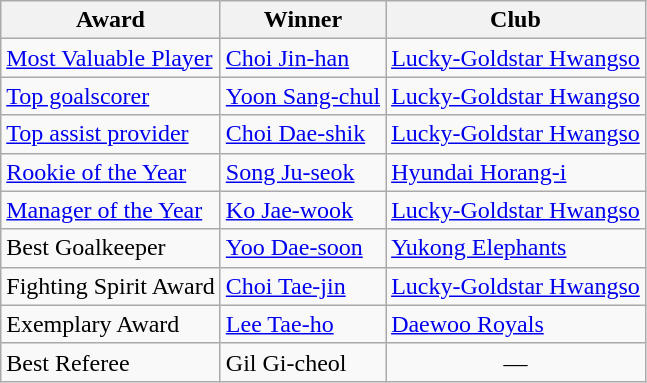<table class="wikitable">
<tr>
<th>Award</th>
<th>Winner</th>
<th>Club</th>
</tr>
<tr>
<td><a href='#'>Most Valuable Player</a></td>
<td> <a href='#'>Choi Jin-han</a></td>
<td><a href='#'>Lucky-Goldstar Hwangso</a></td>
</tr>
<tr>
<td><a href='#'>Top goalscorer</a></td>
<td> <a href='#'>Yoon Sang-chul</a></td>
<td><a href='#'>Lucky-Goldstar Hwangso</a></td>
</tr>
<tr>
<td><a href='#'>Top assist provider</a></td>
<td> <a href='#'>Choi Dae-shik</a></td>
<td><a href='#'>Lucky-Goldstar Hwangso</a></td>
</tr>
<tr>
<td><a href='#'>Rookie of the Year</a></td>
<td> <a href='#'>Song Ju-seok</a></td>
<td><a href='#'>Hyundai Horang-i</a></td>
</tr>
<tr>
<td><a href='#'>Manager of the Year</a></td>
<td> <a href='#'>Ko Jae-wook</a></td>
<td><a href='#'>Lucky-Goldstar Hwangso</a></td>
</tr>
<tr>
<td>Best Goalkeeper</td>
<td> <a href='#'>Yoo Dae-soon</a></td>
<td><a href='#'>Yukong Elephants</a></td>
</tr>
<tr>
<td>Fighting Spirit Award</td>
<td> <a href='#'>Choi Tae-jin</a></td>
<td><a href='#'>Lucky-Goldstar Hwangso</a></td>
</tr>
<tr>
<td>Exemplary Award</td>
<td> <a href='#'>Lee Tae-ho</a></td>
<td><a href='#'>Daewoo Royals</a></td>
</tr>
<tr>
<td>Best Referee</td>
<td> Gil Gi-cheol</td>
<td align="center">—</td>
</tr>
</table>
